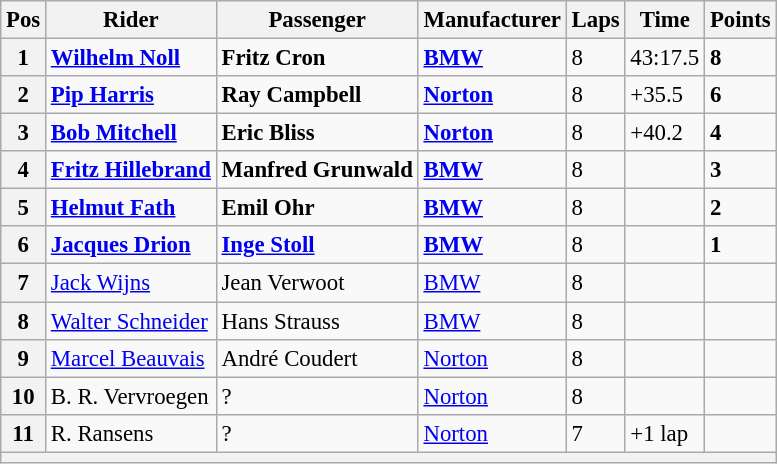<table class="wikitable" style="font-size: 95%;">
<tr>
<th>Pos</th>
<th>Rider</th>
<th>Passenger</th>
<th>Manufacturer</th>
<th>Laps</th>
<th>Time</th>
<th>Points</th>
</tr>
<tr>
<th>1</th>
<td> <strong><a href='#'>Wilhelm Noll</a></strong></td>
<td> <strong>Fritz Cron</strong></td>
<td><strong><a href='#'>BMW</a></strong></td>
<td>8</td>
<td>43:17.5</td>
<td><strong>8</strong></td>
</tr>
<tr>
<th>2</th>
<td> <strong><a href='#'>Pip Harris</a></strong></td>
<td> <strong>Ray Campbell</strong></td>
<td><strong><a href='#'>Norton</a></strong></td>
<td>8</td>
<td>+35.5</td>
<td><strong>6</strong></td>
</tr>
<tr>
<th>3</th>
<td> <strong><a href='#'>Bob Mitchell</a></strong></td>
<td> <strong>Eric Bliss</strong></td>
<td><strong><a href='#'>Norton</a></strong></td>
<td>8</td>
<td>+40.2</td>
<td><strong>4</strong></td>
</tr>
<tr>
<th>4</th>
<td> <strong><a href='#'>Fritz Hillebrand</a></strong></td>
<td> <strong>Manfred Grunwald</strong></td>
<td><strong><a href='#'>BMW</a></strong></td>
<td>8</td>
<td></td>
<td><strong>3</strong></td>
</tr>
<tr>
<th>5</th>
<td> <strong><a href='#'>Helmut Fath</a></strong></td>
<td> <strong>Emil Ohr</strong></td>
<td><strong><a href='#'>BMW</a></strong></td>
<td>8</td>
<td></td>
<td><strong>2</strong></td>
</tr>
<tr>
<th>6</th>
<td> <strong><a href='#'>Jacques Drion</a></strong></td>
<td> <strong><a href='#'>Inge Stoll</a></strong></td>
<td><strong><a href='#'>BMW</a></strong></td>
<td>8</td>
<td></td>
<td><strong>1</strong></td>
</tr>
<tr>
<th>7</th>
<td> <a href='#'>Jack Wijns</a></td>
<td> Jean Verwoot</td>
<td><a href='#'>BMW</a></td>
<td>8</td>
<td></td>
<td></td>
</tr>
<tr>
<th>8</th>
<td> <a href='#'>Walter Schneider</a></td>
<td> Hans Strauss</td>
<td><a href='#'>BMW</a></td>
<td>8</td>
<td></td>
<td></td>
</tr>
<tr>
<th>9</th>
<td> <a href='#'>Marcel Beauvais</a></td>
<td> André Coudert</td>
<td><a href='#'>Norton</a></td>
<td>8</td>
<td></td>
<td></td>
</tr>
<tr>
<th>10</th>
<td> B. R. Vervroegen</td>
<td> ?</td>
<td><a href='#'>Norton</a></td>
<td>8</td>
<td></td>
<td></td>
</tr>
<tr>
<th>11</th>
<td> R. Ransens</td>
<td> ?</td>
<td><a href='#'>Norton</a></td>
<td>7</td>
<td>+1 lap</td>
<td></td>
</tr>
<tr>
<th colspan=7></th>
</tr>
</table>
